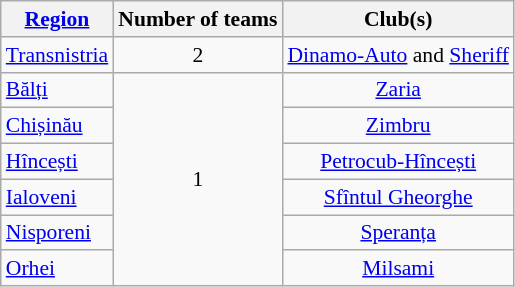<table class="wikitable" style="font-size:90%;">
<tr>
<th><a href='#'>Region</a></th>
<th>Number of teams</th>
<th>Club(s)</th>
</tr>
<tr>
<td><a href='#'>Transnistria</a></td>
<td align="center">2</td>
<td align="center"><a href='#'>Dinamo-Auto</a> and <a href='#'>Sheriff</a></td>
</tr>
<tr>
<td>  <a href='#'>Bălți</a></td>
<td align="center" rowspan=6>1</td>
<td align="center"><a href='#'>Zaria</a></td>
</tr>
<tr>
<td>  <a href='#'>Chișinău</a></td>
<td align="center"><a href='#'>Zimbru</a></td>
</tr>
<tr>
<td>  <a href='#'>Hîncești</a></td>
<td align="center"><a href='#'>Petrocub-Hîncești</a></td>
</tr>
<tr>
<td>  <a href='#'>Ialoveni</a></td>
<td align="center"><a href='#'>Sfîntul Gheorghe</a></td>
</tr>
<tr>
<td>  <a href='#'>Nisporeni</a></td>
<td align="center"><a href='#'>Speranța</a></td>
</tr>
<tr>
<td>  <a href='#'>Orhei</a></td>
<td align="center"><a href='#'>Milsami</a></td>
</tr>
</table>
